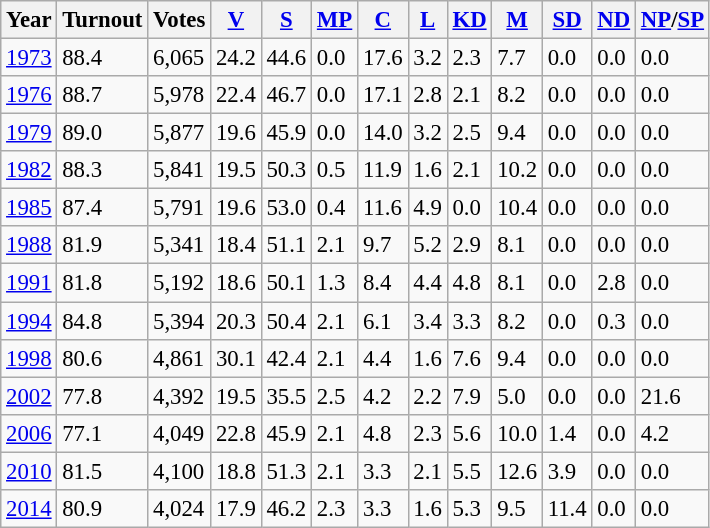<table class="wikitable sortable" style="font-size: 95%;">
<tr>
<th>Year</th>
<th>Turnout</th>
<th>Votes</th>
<th><a href='#'>V</a></th>
<th><a href='#'>S</a></th>
<th><a href='#'>MP</a></th>
<th><a href='#'>C</a></th>
<th><a href='#'>L</a></th>
<th><a href='#'>KD</a></th>
<th><a href='#'>M</a></th>
<th><a href='#'>SD</a></th>
<th><a href='#'>ND</a></th>
<th><a href='#'>NP</a>/<a href='#'>SP</a></th>
</tr>
<tr>
<td><a href='#'>1973</a></td>
<td>88.4</td>
<td>6,065</td>
<td>24.2</td>
<td>44.6</td>
<td>0.0</td>
<td>17.6</td>
<td>3.2</td>
<td>2.3</td>
<td>7.7</td>
<td>0.0</td>
<td>0.0</td>
<td>0.0</td>
</tr>
<tr>
<td><a href='#'>1976</a></td>
<td>88.7</td>
<td>5,978</td>
<td>22.4</td>
<td>46.7</td>
<td>0.0</td>
<td>17.1</td>
<td>2.8</td>
<td>2.1</td>
<td>8.2</td>
<td>0.0</td>
<td>0.0</td>
<td>0.0</td>
</tr>
<tr>
<td><a href='#'>1979</a></td>
<td>89.0</td>
<td>5,877</td>
<td>19.6</td>
<td>45.9</td>
<td>0.0</td>
<td>14.0</td>
<td>3.2</td>
<td>2.5</td>
<td>9.4</td>
<td>0.0</td>
<td>0.0</td>
<td>0.0</td>
</tr>
<tr>
<td><a href='#'>1982</a></td>
<td>88.3</td>
<td>5,841</td>
<td>19.5</td>
<td>50.3</td>
<td>0.5</td>
<td>11.9</td>
<td>1.6</td>
<td>2.1</td>
<td>10.2</td>
<td>0.0</td>
<td>0.0</td>
<td>0.0</td>
</tr>
<tr>
<td><a href='#'>1985</a></td>
<td>87.4</td>
<td>5,791</td>
<td>19.6</td>
<td>53.0</td>
<td>0.4</td>
<td>11.6</td>
<td>4.9</td>
<td>0.0</td>
<td>10.4</td>
<td>0.0</td>
<td>0.0</td>
<td>0.0</td>
</tr>
<tr>
<td><a href='#'>1988</a></td>
<td>81.9</td>
<td>5,341</td>
<td>18.4</td>
<td>51.1</td>
<td>2.1</td>
<td>9.7</td>
<td>5.2</td>
<td>2.9</td>
<td>8.1</td>
<td>0.0</td>
<td>0.0</td>
<td>0.0</td>
</tr>
<tr>
<td><a href='#'>1991</a></td>
<td>81.8</td>
<td>5,192</td>
<td>18.6</td>
<td>50.1</td>
<td>1.3</td>
<td>8.4</td>
<td>4.4</td>
<td>4.8</td>
<td>8.1</td>
<td>0.0</td>
<td>2.8</td>
<td>0.0</td>
</tr>
<tr>
<td><a href='#'>1994</a></td>
<td>84.8</td>
<td>5,394</td>
<td>20.3</td>
<td>50.4</td>
<td>2.1</td>
<td>6.1</td>
<td>3.4</td>
<td>3.3</td>
<td>8.2</td>
<td>0.0</td>
<td>0.3</td>
<td>0.0</td>
</tr>
<tr>
<td><a href='#'>1998</a></td>
<td>80.6</td>
<td>4,861</td>
<td>30.1</td>
<td>42.4</td>
<td>2.1</td>
<td>4.4</td>
<td>1.6</td>
<td>7.6</td>
<td>9.4</td>
<td>0.0</td>
<td>0.0</td>
<td>0.0</td>
</tr>
<tr>
<td><a href='#'>2002</a></td>
<td>77.8</td>
<td>4,392</td>
<td>19.5</td>
<td>35.5</td>
<td>2.5</td>
<td>4.2</td>
<td>2.2</td>
<td>7.9</td>
<td>5.0</td>
<td>0.0</td>
<td>0.0</td>
<td>21.6</td>
</tr>
<tr>
<td><a href='#'>2006</a></td>
<td>77.1</td>
<td>4,049</td>
<td>22.8</td>
<td>45.9</td>
<td>2.1</td>
<td>4.8</td>
<td>2.3</td>
<td>5.6</td>
<td>10.0</td>
<td>1.4</td>
<td>0.0</td>
<td>4.2</td>
</tr>
<tr>
<td><a href='#'>2010</a></td>
<td>81.5</td>
<td>4,100</td>
<td>18.8</td>
<td>51.3</td>
<td>2.1</td>
<td>3.3</td>
<td>2.1</td>
<td>5.5</td>
<td>12.6</td>
<td>3.9</td>
<td>0.0</td>
<td>0.0</td>
</tr>
<tr>
<td><a href='#'>2014</a></td>
<td>80.9</td>
<td>4,024</td>
<td>17.9</td>
<td>46.2</td>
<td>2.3</td>
<td>3.3</td>
<td>1.6</td>
<td>5.3</td>
<td>9.5</td>
<td>11.4</td>
<td>0.0</td>
<td>0.0</td>
</tr>
</table>
